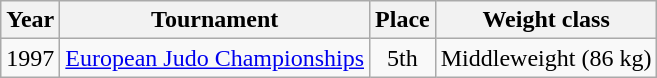<table class=wikitable>
<tr>
<th>Year</th>
<th>Tournament</th>
<th>Place</th>
<th>Weight class</th>
</tr>
<tr>
<td>1997</td>
<td><a href='#'>European Judo Championships</a></td>
<td align="center">5th</td>
<td>Middleweight (86 kg)</td>
</tr>
</table>
